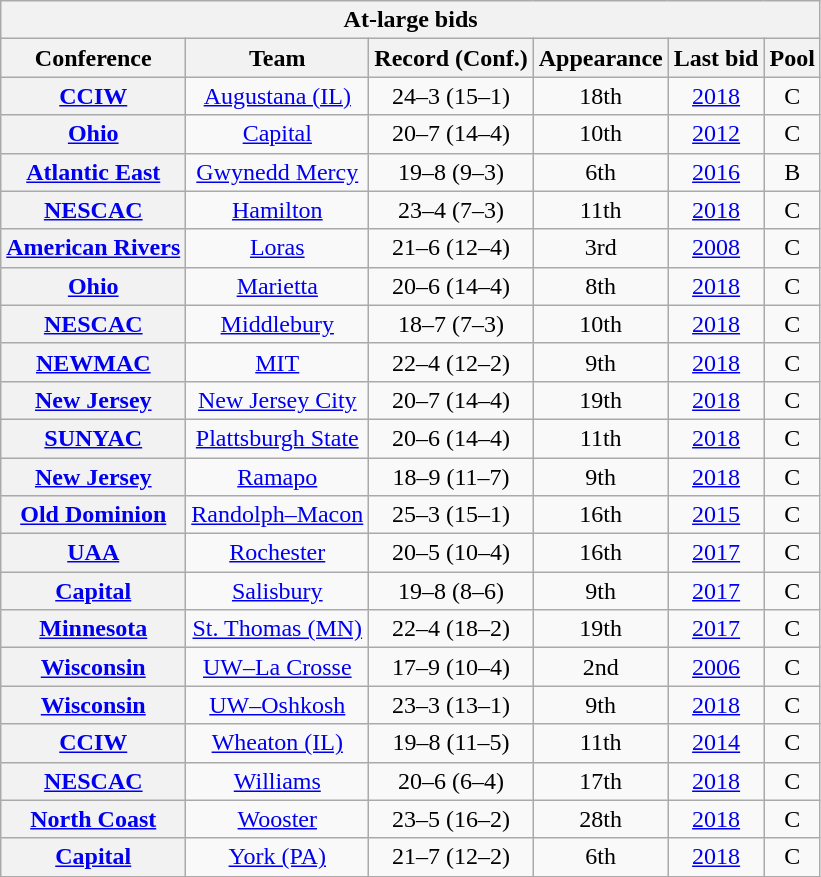<table class="wikitable sortable plainrowheaders" style="text-align:center;">
<tr>
<th colspan="8" style=>At-large bids</th>
</tr>
<tr>
<th scope="col">Conference</th>
<th scope="col">Team</th>
<th scope="col">Record (Conf.)</th>
<th scope="col" data-sort-type="number">Appearance</th>
<th scope="col">Last bid</th>
<th scope="col">Pool</th>
</tr>
<tr>
<th><a href='#'>CCIW</a></th>
<td><a href='#'>Augustana (IL)</a></td>
<td>24–3 (15–1)</td>
<td>18th</td>
<td><a href='#'>2018</a></td>
<td>C</td>
</tr>
<tr>
<th><a href='#'>Ohio</a></th>
<td><a href='#'>Capital</a></td>
<td>20–7 (14–4)</td>
<td>10th</td>
<td><a href='#'>2012</a></td>
<td>C</td>
</tr>
<tr>
<th><a href='#'>Atlantic East</a></th>
<td><a href='#'>Gwynedd Mercy</a></td>
<td>19–8 (9–3)</td>
<td>6th</td>
<td><a href='#'>2016</a></td>
<td>B</td>
</tr>
<tr>
<th><a href='#'>NESCAC</a></th>
<td><a href='#'>Hamilton</a></td>
<td>23–4 (7–3)</td>
<td>11th</td>
<td><a href='#'>2018</a></td>
<td>C</td>
</tr>
<tr>
<th><a href='#'>American Rivers</a></th>
<td><a href='#'>Loras</a></td>
<td>21–6 (12–4)</td>
<td>3rd</td>
<td><a href='#'>2008</a></td>
<td>C</td>
</tr>
<tr>
<th><a href='#'>Ohio</a></th>
<td><a href='#'>Marietta</a></td>
<td>20–6 (14–4)</td>
<td>8th</td>
<td><a href='#'>2018</a></td>
<td>C</td>
</tr>
<tr>
<th><a href='#'>NESCAC</a></th>
<td><a href='#'>Middlebury</a></td>
<td>18–7 (7–3)</td>
<td>10th</td>
<td><a href='#'>2018</a></td>
<td>C</td>
</tr>
<tr>
<th><a href='#'>NEWMAC</a></th>
<td><a href='#'>MIT</a></td>
<td>22–4 (12–2)</td>
<td>9th</td>
<td><a href='#'>2018</a></td>
<td>C</td>
</tr>
<tr>
<th><a href='#'>New Jersey</a></th>
<td><a href='#'>New Jersey City</a></td>
<td>20–7 (14–4)</td>
<td>19th</td>
<td><a href='#'>2018</a></td>
<td>C</td>
</tr>
<tr>
<th><a href='#'>SUNYAC</a></th>
<td><a href='#'>Plattsburgh State</a></td>
<td>20–6 (14–4)</td>
<td>11th</td>
<td><a href='#'>2018</a></td>
<td>C</td>
</tr>
<tr>
<th><a href='#'>New Jersey</a></th>
<td><a href='#'>Ramapo</a></td>
<td>18–9 (11–7)</td>
<td>9th</td>
<td><a href='#'>2018</a></td>
<td>C</td>
</tr>
<tr>
<th><a href='#'>Old Dominion</a></th>
<td><a href='#'>Randolph–Macon</a></td>
<td>25–3 (15–1)</td>
<td>16th</td>
<td><a href='#'>2015</a></td>
<td>C</td>
</tr>
<tr>
<th><a href='#'>UAA</a></th>
<td><a href='#'>Rochester</a></td>
<td>20–5 (10–4)</td>
<td>16th</td>
<td><a href='#'>2017</a></td>
<td>C</td>
</tr>
<tr>
<th><a href='#'>Capital</a></th>
<td><a href='#'>Salisbury</a></td>
<td>19–8 (8–6)</td>
<td>9th</td>
<td><a href='#'>2017</a></td>
<td>C</td>
</tr>
<tr>
<th><a href='#'>Minnesota</a></th>
<td><a href='#'>St. Thomas (MN)</a></td>
<td>22–4 (18–2)</td>
<td>19th</td>
<td><a href='#'>2017</a></td>
<td>C</td>
</tr>
<tr>
<th><a href='#'>Wisconsin</a></th>
<td><a href='#'>UW–La Crosse</a></td>
<td>17–9 (10–4)</td>
<td>2nd</td>
<td><a href='#'>2006</a></td>
<td>C</td>
</tr>
<tr>
<th><a href='#'>Wisconsin</a></th>
<td><a href='#'>UW–Oshkosh</a></td>
<td>23–3 (13–1)</td>
<td>9th</td>
<td><a href='#'>2018</a></td>
<td>C</td>
</tr>
<tr>
<th><a href='#'>CCIW</a></th>
<td><a href='#'>Wheaton (IL)</a></td>
<td>19–8 (11–5)</td>
<td>11th</td>
<td><a href='#'>2014</a></td>
<td>C</td>
</tr>
<tr>
<th><a href='#'>NESCAC</a></th>
<td><a href='#'>Williams</a></td>
<td>20–6 (6–4)</td>
<td>17th</td>
<td><a href='#'>2018</a></td>
<td>C</td>
</tr>
<tr>
<th><a href='#'>North Coast</a></th>
<td><a href='#'>Wooster</a></td>
<td>23–5 (16–2)</td>
<td>28th</td>
<td><a href='#'>2018</a></td>
<td>C</td>
</tr>
<tr>
<th><a href='#'>Capital</a></th>
<td><a href='#'>York (PA)</a></td>
<td>21–7 (12–2)</td>
<td>6th</td>
<td><a href='#'>2018</a></td>
<td>C</td>
</tr>
</table>
